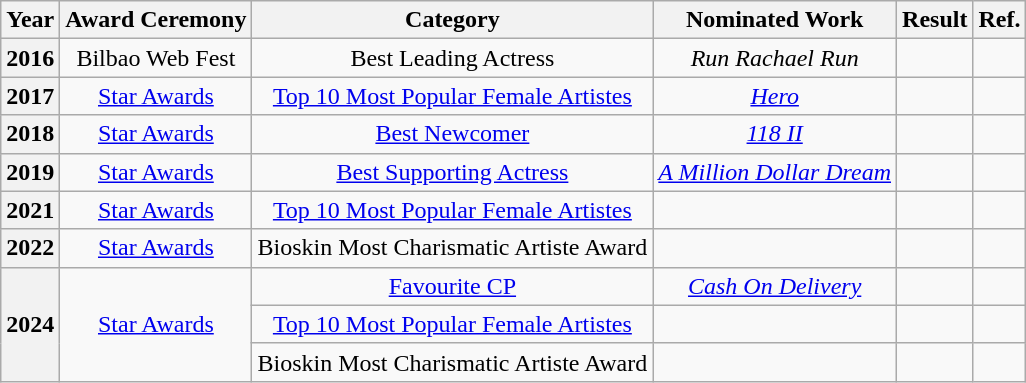<table class="wikitable plainrowheaders sortable" style="text-align: center">
<tr>
<th scope="col">Year</th>
<th scope="col">Award Ceremony</th>
<th scope="col">Category</th>
<th scope="col">Nominated Work</th>
<th scope="col">Result</th>
<th scope="col" class="unsortable">Ref.</th>
</tr>
<tr>
<th scope="row">2016</th>
<td>Bilbao Web Fest</td>
<td>Best Leading Actress</td>
<td><em>Run Rachael Run</em> </td>
<td></td>
<td></td>
</tr>
<tr>
<th scope="row">2017</th>
<td><a href='#'>Star Awards</a></td>
<td><a href='#'>Top 10 Most Popular Female Artistes</a></td>
<td><em><a href='#'>Hero</a></em> </td>
<td></td>
<td></td>
</tr>
<tr>
<th scope="row">2018</th>
<td><a href='#'>Star Awards</a></td>
<td><a href='#'>Best Newcomer</a></td>
<td><em><a href='#'>118 II</a></em> </td>
<td></td>
<td></td>
</tr>
<tr>
<th scope="row">2019</th>
<td><a href='#'>Star Awards</a></td>
<td><a href='#'>Best Supporting Actress</a></td>
<td><em><a href='#'>A Million Dollar Dream</a></em> </td>
<td></td>
<td></td>
</tr>
<tr>
<th scope="row">2021</th>
<td><a href='#'>Star Awards</a></td>
<td><a href='#'>Top 10 Most Popular Female Artistes</a></td>
<td></td>
<td></td>
<td></td>
</tr>
<tr>
<th scope="row">2022</th>
<td><a href='#'>Star Awards</a></td>
<td>Bioskin Most Charismatic Artiste Award</td>
<td></td>
<td></td>
<td></td>
</tr>
<tr>
<th scope="row" rowspan="3">2024</th>
<td rowspan="3"><a href='#'>Star Awards</a></td>
<td><a href='#'>Favourite CP</a></td>
<td><em><a href='#'>Cash On Delivery</a></em> </td>
<td></td>
<td></td>
</tr>
<tr>
<td><a href='#'>Top 10 Most Popular Female Artistes</a></td>
<td></td>
<td></td>
<td></td>
</tr>
<tr>
<td>Bioskin Most Charismatic Artiste Award</td>
<td></td>
<td></td>
<td></td>
</tr>
</table>
